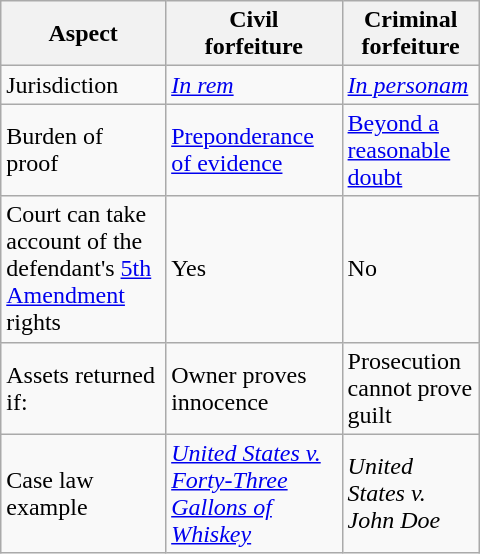<table style="width:20em;" class="wikitable floatright">
<tr>
<th>Aspect</th>
<th>Civil<br>forfeiture</th>
<th>Criminal<br>forfeiture</th>
</tr>
<tr>
<td>Jurisdiction</td>
<td><em><a href='#'>In rem</a></em></td>
<td><em><a href='#'>In personam</a></em></td>
</tr>
<tr>
<td>Burden of proof</td>
<td><a href='#'>Preponderance of evidence</a></td>
<td><a href='#'>Beyond a reasonable doubt</a></td>
</tr>
<tr>
<td>Court can take account of the defendant's <a href='#'>5th Amendment</a> rights</td>
<td>Yes</td>
<td>No</td>
</tr>
<tr>
<td>Assets returned if:</td>
<td>Owner proves innocence</td>
<td>Prosecution cannot prove guilt</td>
</tr>
<tr>
<td>Case law example</td>
<td><em><a href='#'>United States v. Forty-Three Gallons of Whiskey</a></em></td>
<td><em>United States v. John Doe</em></td>
</tr>
</table>
